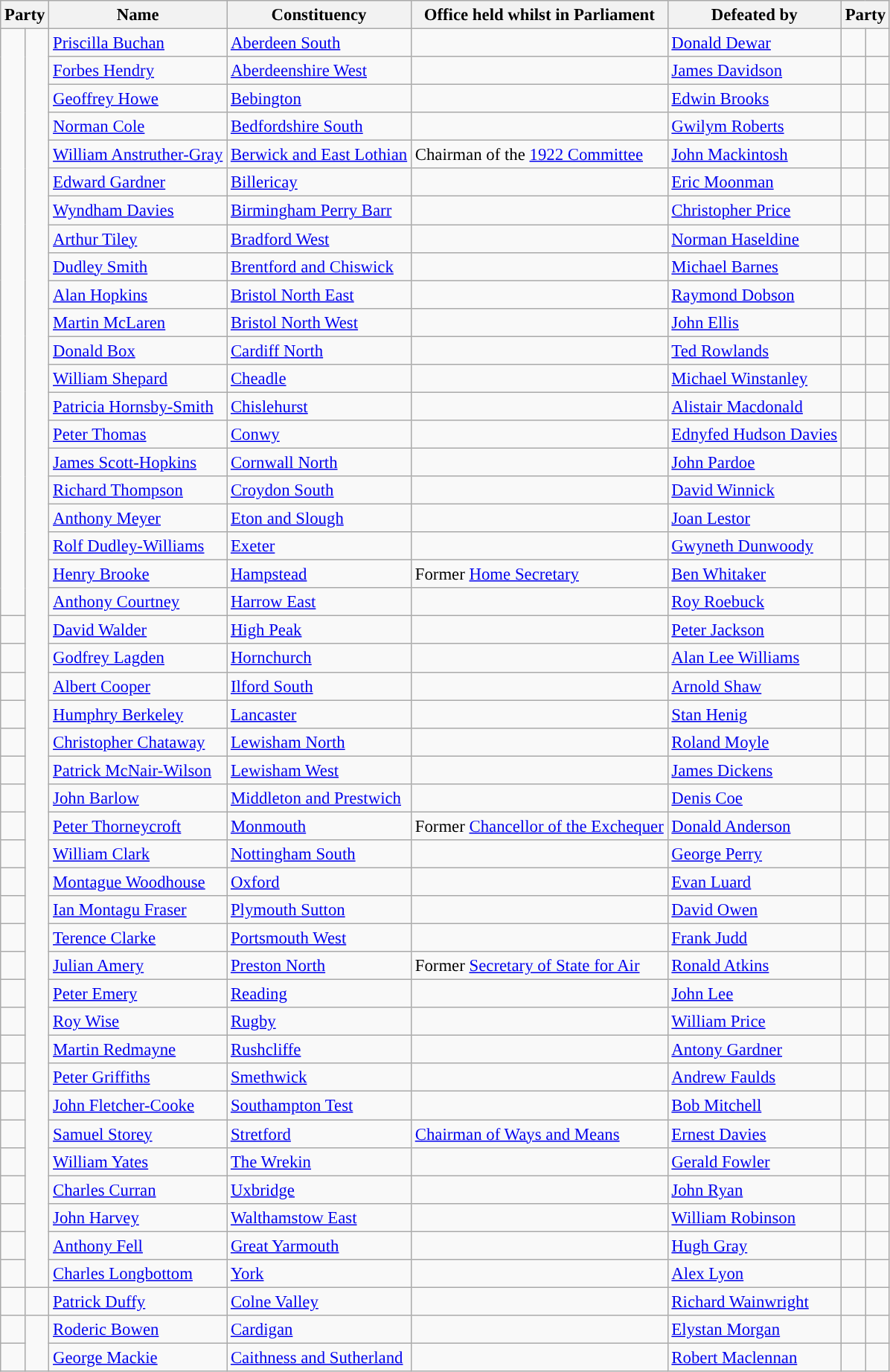<table class="wikitable sortable" style="font-size: 95%;">
<tr>
<th colspan="2">Party</th>
<th>Name</th>
<th>Constituency</th>
<th>Office held whilst in Parliament</th>
<th>Defeated by</th>
<th colspan="2">Party</th>
</tr>
<tr>
<td rowspan="21" style="background-color: "></td>
<td rowspan="45"></td>
<td><a href='#'>Priscilla Buchan</a></td>
<td><a href='#'>Aberdeen South</a></td>
<td></td>
<td><a href='#'>Donald Dewar</a></td>
<td style="background-color: "></td>
<td></td>
</tr>
<tr>
<td><a href='#'>Forbes Hendry</a></td>
<td><a href='#'>Aberdeenshire West</a></td>
<td></td>
<td><a href='#'>James Davidson</a></td>
<td style="background-color: "></td>
<td></td>
</tr>
<tr>
<td><a href='#'>Geoffrey Howe</a></td>
<td><a href='#'>Bebington</a></td>
<td></td>
<td><a href='#'>Edwin Brooks</a></td>
<td style="background-color: "></td>
<td></td>
</tr>
<tr>
<td><a href='#'>Norman Cole</a></td>
<td><a href='#'>Bedfordshire South</a></td>
<td></td>
<td><a href='#'>Gwilym Roberts</a></td>
<td style="background-color: "></td>
<td></td>
</tr>
<tr>
<td><a href='#'>William Anstruther-Gray</a></td>
<td><a href='#'>Berwick and East Lothian</a></td>
<td>Chairman of the <a href='#'>1922 Committee</a></td>
<td><a href='#'>John Mackintosh</a></td>
<td style="background-color: "></td>
<td></td>
</tr>
<tr>
<td><a href='#'>Edward Gardner</a></td>
<td><a href='#'>Billericay</a></td>
<td></td>
<td><a href='#'>Eric Moonman</a></td>
<td style="background-color: "></td>
<td></td>
</tr>
<tr>
<td><a href='#'>Wyndham Davies</a></td>
<td><a href='#'>Birmingham Perry Barr</a></td>
<td></td>
<td><a href='#'>Christopher Price</a></td>
<td style="background-color: "></td>
<td></td>
</tr>
<tr>
<td><a href='#'>Arthur Tiley</a></td>
<td><a href='#'>Bradford West</a></td>
<td></td>
<td><a href='#'>Norman Haseldine</a></td>
<td style="background-color: "></td>
<td></td>
</tr>
<tr>
<td><a href='#'>Dudley Smith</a></td>
<td><a href='#'>Brentford and Chiswick</a></td>
<td></td>
<td><a href='#'>Michael Barnes</a></td>
<td style="background-color: "></td>
<td></td>
</tr>
<tr>
<td><a href='#'>Alan Hopkins</a></td>
<td><a href='#'>Bristol North East</a></td>
<td></td>
<td><a href='#'>Raymond Dobson</a></td>
<td style="background-color: "></td>
<td></td>
</tr>
<tr>
<td><a href='#'>Martin McLaren</a></td>
<td><a href='#'>Bristol North West</a></td>
<td></td>
<td><a href='#'>John Ellis</a></td>
<td style="background-color: "></td>
<td></td>
</tr>
<tr>
<td><a href='#'>Donald Box</a></td>
<td><a href='#'>Cardiff North</a></td>
<td></td>
<td><a href='#'>Ted Rowlands</a></td>
<td style="background-color: "></td>
<td></td>
</tr>
<tr>
<td><a href='#'>William Shepard</a></td>
<td><a href='#'>Cheadle</a></td>
<td></td>
<td><a href='#'>Michael Winstanley</a></td>
<td style="background-color: "></td>
<td></td>
</tr>
<tr>
<td><a href='#'>Patricia Hornsby-Smith</a></td>
<td><a href='#'>Chislehurst</a></td>
<td></td>
<td><a href='#'>Alistair Macdonald</a></td>
<td style="background-color: "></td>
<td></td>
</tr>
<tr>
<td><a href='#'>Peter Thomas</a></td>
<td><a href='#'>Conwy</a></td>
<td></td>
<td><a href='#'>Ednyfed Hudson Davies</a></td>
<td style="background-color: "></td>
<td></td>
</tr>
<tr>
<td><a href='#'>James Scott-Hopkins</a></td>
<td><a href='#'>Cornwall North</a></td>
<td></td>
<td><a href='#'>John Pardoe</a></td>
<td style="background-color: "></td>
<td></td>
</tr>
<tr>
<td><a href='#'>Richard Thompson</a></td>
<td><a href='#'>Croydon South</a></td>
<td></td>
<td><a href='#'>David Winnick</a></td>
<td style="background-color: "></td>
<td></td>
</tr>
<tr>
<td><a href='#'>Anthony Meyer</a></td>
<td><a href='#'>Eton and Slough</a></td>
<td></td>
<td><a href='#'>Joan Lestor</a></td>
<td style="background-color: "></td>
<td></td>
</tr>
<tr>
<td><a href='#'>Rolf Dudley-Williams</a></td>
<td><a href='#'>Exeter</a></td>
<td></td>
<td><a href='#'>Gwyneth Dunwoody</a></td>
<td style="background-color: "></td>
<td></td>
</tr>
<tr>
<td><a href='#'>Henry Brooke</a></td>
<td><a href='#'>Hampstead</a></td>
<td>Former <a href='#'>Home Secretary</a></td>
<td><a href='#'>Ben Whitaker</a></td>
<td style="background-color: "></td>
<td></td>
</tr>
<tr>
<td><a href='#'>Anthony Courtney</a></td>
<td><a href='#'>Harrow East</a></td>
<td></td>
<td><a href='#'>Roy Roebuck</a></td>
<td style="background-color: "></td>
<td></td>
</tr>
<tr>
<td style="background-color: "></td>
<td><a href='#'>David Walder</a></td>
<td><a href='#'>High Peak</a></td>
<td></td>
<td><a href='#'>Peter Jackson</a></td>
<td style="background-color: "></td>
<td></td>
</tr>
<tr>
<td style="background-color: "></td>
<td><a href='#'>Godfrey Lagden</a></td>
<td><a href='#'>Hornchurch</a></td>
<td></td>
<td><a href='#'>Alan Lee Williams</a></td>
<td style="background-color: "></td>
<td></td>
</tr>
<tr>
<td style="background-color: "></td>
<td><a href='#'>Albert Cooper</a></td>
<td><a href='#'>Ilford South</a></td>
<td></td>
<td><a href='#'>Arnold Shaw</a></td>
<td style="background-color: "></td>
<td></td>
</tr>
<tr>
<td style="background-color: "></td>
<td><a href='#'>Humphry Berkeley</a></td>
<td><a href='#'>Lancaster</a></td>
<td></td>
<td><a href='#'>Stan Henig</a></td>
<td style="background-color: "></td>
<td></td>
</tr>
<tr>
<td style="background-color: "></td>
<td><a href='#'>Christopher Chataway</a></td>
<td><a href='#'>Lewisham North</a></td>
<td></td>
<td><a href='#'>Roland Moyle</a></td>
<td style="background-color: "></td>
<td></td>
</tr>
<tr>
<td style="background-color: "></td>
<td><a href='#'>Patrick McNair-Wilson</a></td>
<td><a href='#'>Lewisham West</a></td>
<td></td>
<td><a href='#'>James Dickens</a></td>
<td style="background-color: "></td>
<td></td>
</tr>
<tr>
<td style="background-color: "></td>
<td><a href='#'>John Barlow</a></td>
<td><a href='#'>Middleton and Prestwich</a></td>
<td></td>
<td><a href='#'>Denis Coe</a></td>
<td style="background-color: "></td>
<td></td>
</tr>
<tr>
<td style="background-color: "></td>
<td><a href='#'>Peter Thorneycroft</a></td>
<td><a href='#'>Monmouth</a></td>
<td>Former <a href='#'>Chancellor of the Exchequer</a></td>
<td><a href='#'>Donald Anderson</a></td>
<td style="background-color: "></td>
<td></td>
</tr>
<tr>
<td style="background-color: "></td>
<td><a href='#'>William Clark</a></td>
<td><a href='#'>Nottingham South</a></td>
<td></td>
<td><a href='#'>George Perry</a></td>
<td style="background-color: "></td>
<td></td>
</tr>
<tr>
<td style="background-color: "></td>
<td><a href='#'>Montague Woodhouse</a></td>
<td><a href='#'>Oxford</a></td>
<td></td>
<td><a href='#'>Evan Luard</a></td>
<td style="background-color: "></td>
<td></td>
</tr>
<tr>
<td style="background-color: "></td>
<td><a href='#'>Ian Montagu Fraser</a></td>
<td><a href='#'>Plymouth Sutton</a></td>
<td></td>
<td><a href='#'>David Owen</a></td>
<td style="background-color: "></td>
<td></td>
</tr>
<tr>
<td style="background-color: "></td>
<td><a href='#'>Terence Clarke</a></td>
<td><a href='#'>Portsmouth West</a></td>
<td></td>
<td><a href='#'>Frank Judd</a></td>
<td style="background-color: "></td>
<td></td>
</tr>
<tr>
<td style="background-color: "></td>
<td><a href='#'>Julian Amery</a></td>
<td><a href='#'>Preston North</a></td>
<td>Former <a href='#'>Secretary of State for Air</a></td>
<td><a href='#'>Ronald Atkins</a></td>
<td style="background-color: "></td>
<td></td>
</tr>
<tr>
<td style="background-color: "></td>
<td><a href='#'>Peter Emery</a></td>
<td><a href='#'>Reading</a></td>
<td></td>
<td><a href='#'>John Lee</a></td>
<td style="background-color: "></td>
<td></td>
</tr>
<tr>
<td style="background-color: "></td>
<td><a href='#'>Roy Wise</a></td>
<td><a href='#'>Rugby</a></td>
<td></td>
<td><a href='#'>William Price</a></td>
<td style="background-color: "></td>
<td></td>
</tr>
<tr>
<td style="background-color: "></td>
<td><a href='#'>Martin Redmayne</a></td>
<td><a href='#'>Rushcliffe</a></td>
<td></td>
<td><a href='#'>Antony Gardner</a></td>
<td style="background-color: "></td>
<td></td>
</tr>
<tr>
<td style="background-color: "></td>
<td><a href='#'>Peter Griffiths</a></td>
<td><a href='#'>Smethwick</a></td>
<td></td>
<td><a href='#'>Andrew Faulds</a></td>
<td style="background-color: "></td>
<td></td>
</tr>
<tr>
<td style="background-color: "></td>
<td><a href='#'>John Fletcher-Cooke</a></td>
<td><a href='#'>Southampton Test</a></td>
<td></td>
<td><a href='#'>Bob Mitchell</a></td>
<td style="background-color: "></td>
<td></td>
</tr>
<tr>
<td style="background-color: "></td>
<td><a href='#'>Samuel Storey</a></td>
<td><a href='#'>Stretford</a></td>
<td><a href='#'>Chairman of Ways and Means</a></td>
<td><a href='#'>Ernest Davies</a></td>
<td style="background-color: "></td>
<td></td>
</tr>
<tr>
<td style="background-color: "></td>
<td><a href='#'>William Yates</a></td>
<td><a href='#'>The Wrekin</a></td>
<td></td>
<td><a href='#'>Gerald Fowler</a></td>
<td style="background-color: "></td>
<td></td>
</tr>
<tr>
<td style="background-color: "></td>
<td><a href='#'>Charles Curran</a></td>
<td><a href='#'>Uxbridge</a></td>
<td></td>
<td><a href='#'>John Ryan</a></td>
<td style="background-color: "></td>
<td></td>
</tr>
<tr>
<td style="background-color: "></td>
<td><a href='#'>John Harvey</a></td>
<td><a href='#'>Walthamstow East</a></td>
<td></td>
<td><a href='#'>William Robinson</a></td>
<td style="background-color: "></td>
<td></td>
</tr>
<tr>
<td style="background-color: "></td>
<td><a href='#'>Anthony Fell</a></td>
<td><a href='#'>Great Yarmouth</a></td>
<td></td>
<td><a href='#'>Hugh Gray</a></td>
<td style="background-color: "></td>
<td></td>
</tr>
<tr>
<td style="background-color: "></td>
<td><a href='#'>Charles Longbottom</a></td>
<td><a href='#'>York</a></td>
<td></td>
<td><a href='#'>Alex Lyon</a></td>
<td style="background-color: "></td>
<td></td>
</tr>
<tr>
<td rowspan="1" style="background-color: "></td>
<td rowspan="1"></td>
<td><a href='#'>Patrick Duffy</a></td>
<td><a href='#'>Colne Valley</a></td>
<td></td>
<td><a href='#'>Richard Wainwright</a></td>
<td style="background-color: "></td>
<td></td>
</tr>
<tr>
<td style="background-color: "></td>
<td rowspan="2"></td>
<td><a href='#'>Roderic Bowen</a></td>
<td><a href='#'>Cardigan</a></td>
<td></td>
<td><a href='#'>Elystan Morgan</a></td>
<td style="background-color: "></td>
<td></td>
</tr>
<tr>
<td style="background-color: "></td>
<td><a href='#'>George Mackie</a></td>
<td><a href='#'>Caithness and Sutherland</a></td>
<td></td>
<td><a href='#'>Robert Maclennan</a></td>
<td style="background-color: "></td>
<td></td>
</tr>
</table>
